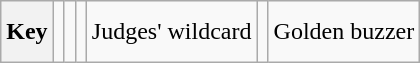<table class="wikitable" style="height:2.6em">
<tr>
<th>Key</th>
<td></td>
<td></td>
<td></td>
<td>Judges' wildcard</td>
<td></td>
<td>Golden buzzer</td>
</tr>
</table>
